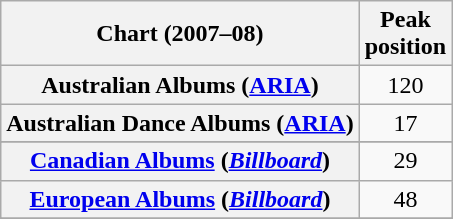<table class="wikitable sortable plainrowheaders" style="text-align:center">
<tr>
<th scope="col">Chart (2007–08)</th>
<th scope="col">Peak<br>position</th>
</tr>
<tr>
<th scope="row">Australian Albums (<a href='#'>ARIA</a>)</th>
<td>120</td>
</tr>
<tr>
<th scope="row">Australian Dance Albums (<a href='#'>ARIA</a>)</th>
<td>17</td>
</tr>
<tr>
</tr>
<tr>
<th scope="row"><a href='#'>Canadian Albums</a> (<em><a href='#'>Billboard</a></em>)</th>
<td>29</td>
</tr>
<tr>
<th scope="row"><a href='#'>European Albums</a> (<em><a href='#'>Billboard</a></em>)</th>
<td>48</td>
</tr>
<tr>
</tr>
<tr>
</tr>
<tr>
</tr>
<tr>
</tr>
<tr>
</tr>
</table>
